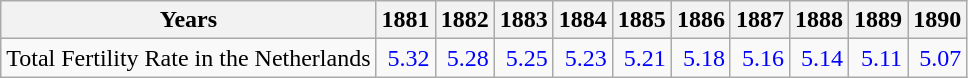<table class="wikitable " style="text-align:right">
<tr>
<th>Years</th>
<th>1881</th>
<th>1882</th>
<th>1883</th>
<th>1884</th>
<th>1885</th>
<th>1886</th>
<th>1887</th>
<th>1888</th>
<th>1889</th>
<th>1890</th>
</tr>
<tr>
<td align="left">Total Fertility Rate in the Netherlands</td>
<td style="text-align:right; color:blue;">5.32</td>
<td style="text-align:right; color:blue;">5.28</td>
<td style="text-align:right; color:blue;">5.25</td>
<td style="text-align:right; color:blue;">5.23</td>
<td style="text-align:right; color:blue;">5.21</td>
<td style="text-align:right; color:blue;">5.18</td>
<td style="text-align:right; color:blue;">5.16</td>
<td style="text-align:right; color:blue;">5.14</td>
<td style="text-align:right; color:blue;">5.11</td>
<td style="text-align:right; color:blue;">5.07</td>
</tr>
</table>
